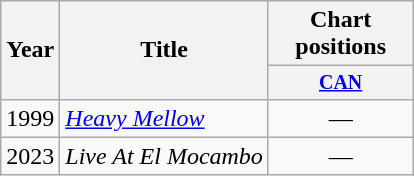<table class="wikitable">
<tr>
<th rowspan="2">Year</th>
<th rowspan="2">Title</th>
<th colspan="1">Chart positions</th>
</tr>
<tr style="font-size: smaller;">
<th width="90"><a href='#'>CAN</a></th>
</tr>
<tr>
<td>1999</td>
<td><em><a href='#'>Heavy Mellow</a></em></td>
<td align="center">—</td>
</tr>
<tr>
<td>2023</td>
<td><em>Live At El Mocambo</em></td>
<td align="center">—</td>
</tr>
</table>
